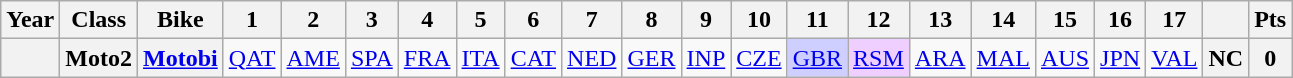<table class="wikitable" style="text-align:center;">
<tr>
<th>Year</th>
<th>Class</th>
<th>Bike</th>
<th>1</th>
<th>2</th>
<th>3</th>
<th>4</th>
<th>5</th>
<th>6</th>
<th>7</th>
<th>8</th>
<th>9</th>
<th>10</th>
<th>11</th>
<th>12</th>
<th>13</th>
<th>14</th>
<th>15</th>
<th>16</th>
<th>17</th>
<th></th>
<th>Pts</th>
</tr>
<tr>
<th></th>
<th>Moto2</th>
<th><a href='#'>Motobi</a></th>
<td><a href='#'>QAT</a></td>
<td><a href='#'>AME</a></td>
<td><a href='#'>SPA</a></td>
<td><a href='#'>FRA</a></td>
<td><a href='#'>ITA</a></td>
<td><a href='#'>CAT</a></td>
<td><a href='#'>NED</a></td>
<td><a href='#'>GER</a></td>
<td><a href='#'>INP</a></td>
<td><a href='#'>CZE</a></td>
<td style="background:#CFCFFF;"><a href='#'>GBR</a><br></td>
<td style="background:#EFCFFF;"><a href='#'>RSM</a><br></td>
<td><a href='#'>ARA</a></td>
<td><a href='#'>MAL</a></td>
<td><a href='#'>AUS</a></td>
<td><a href='#'>JPN</a></td>
<td><a href='#'>VAL</a></td>
<th>NC</th>
<th>0</th>
</tr>
</table>
